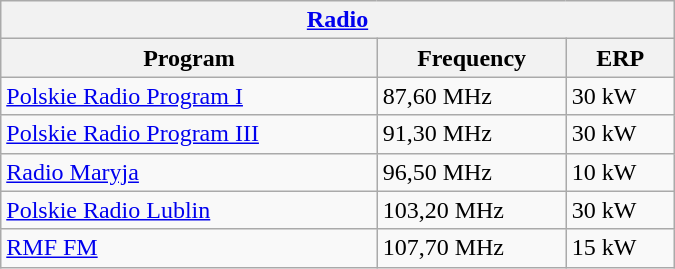<table class="wikitable" style="width: 450px;">
<tr>
<th colspan="4" align="center"><a href='#'>Radio</a></th>
</tr>
<tr>
<th>Program</th>
<th>Frequency</th>
<th>ERP</th>
</tr>
<tr>
<td><a href='#'>Polskie Radio Program I</a></td>
<td>87,60 MHz</td>
<td>30 kW</td>
</tr>
<tr>
<td><a href='#'>Polskie Radio Program III</a></td>
<td>91,30 MHz</td>
<td>30 kW</td>
</tr>
<tr>
<td><a href='#'>Radio Maryja</a></td>
<td>96,50 MHz</td>
<td>10 kW</td>
</tr>
<tr>
<td><a href='#'>Polskie Radio Lublin</a></td>
<td>103,20 MHz</td>
<td>30 kW</td>
</tr>
<tr>
<td><a href='#'>RMF FM</a></td>
<td>107,70 MHz</td>
<td>15 kW</td>
</tr>
</table>
